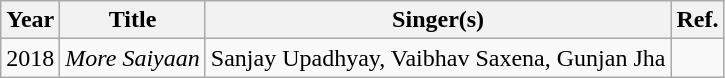<table class="wikitable sortable">
<tr>
<th>Year</th>
<th>Title</th>
<th>Singer(s)</th>
<th>Ref.</th>
</tr>
<tr>
<td>2018</td>
<td><em>More Saiyaan</em></td>
<td>Sanjay Upadhyay, Vaibhav Saxena, Gunjan Jha</td>
<td></td>
</tr>
</table>
